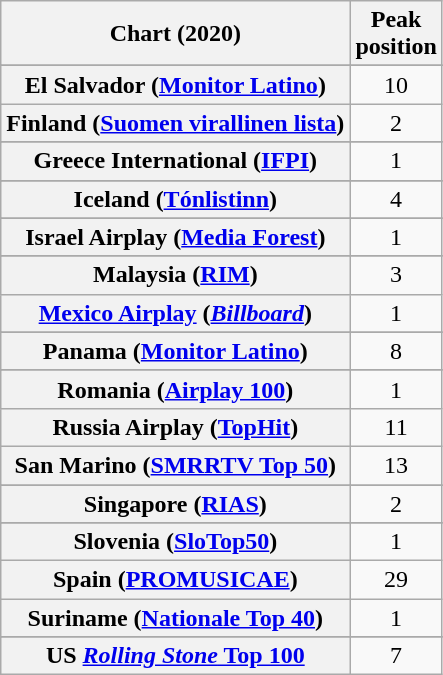<table class="wikitable sortable plainrowheaders" style="text-align:center">
<tr>
<th scope="col">Chart (2020)</th>
<th scope="col">Peak<br>position</th>
</tr>
<tr>
</tr>
<tr>
</tr>
<tr>
</tr>
<tr>
</tr>
<tr>
</tr>
<tr>
</tr>
<tr>
</tr>
<tr>
</tr>
<tr>
</tr>
<tr>
</tr>
<tr>
<th scope="row">El Salvador (<a href='#'>Monitor Latino</a>)</th>
<td>10</td>
</tr>
<tr>
<th scope="row">Finland (<a href='#'>Suomen virallinen lista</a>)</th>
<td>2</td>
</tr>
<tr>
</tr>
<tr>
</tr>
<tr>
<th scope="row">Greece International (<a href='#'>IFPI</a>)</th>
<td>1</td>
</tr>
<tr>
</tr>
<tr>
</tr>
<tr>
</tr>
<tr>
</tr>
<tr>
</tr>
<tr>
<th scope="row">Iceland (<a href='#'>Tónlistinn</a>)</th>
<td>4</td>
</tr>
<tr>
</tr>
<tr>
<th scope="row">Israel Airplay (<a href='#'>Media Forest</a>)</th>
<td>1</td>
</tr>
<tr>
</tr>
<tr>
<th scope="row">Malaysia (<a href='#'>RIM</a>)</th>
<td>3</td>
</tr>
<tr>
<th scope="row"><a href='#'>Mexico Airplay</a> (<em><a href='#'>Billboard</a></em>)</th>
<td>1</td>
</tr>
<tr>
</tr>
<tr>
</tr>
<tr>
</tr>
<tr>
</tr>
<tr>
<th scope="row">Panama (<a href='#'>Monitor Latino</a>)</th>
<td>8</td>
</tr>
<tr>
</tr>
<tr>
</tr>
<tr>
</tr>
<tr>
<th scope="row">Romania (<a href='#'>Airplay 100</a>)</th>
<td>1</td>
</tr>
<tr>
<th scope="row">Russia Airplay (<a href='#'>TopHit</a>)</th>
<td>11</td>
</tr>
<tr>
<th scope="row">San Marino (<a href='#'>SMRRTV Top 50</a>)</th>
<td>13</td>
</tr>
<tr>
</tr>
<tr>
<th scope="row">Singapore (<a href='#'>RIAS</a>)</th>
<td>2</td>
</tr>
<tr>
</tr>
<tr>
</tr>
<tr>
<th scope="row">Slovenia (<a href='#'>SloTop50</a>)</th>
<td>1</td>
</tr>
<tr>
<th scope="row">Spain (<a href='#'>PROMUSICAE</a>)</th>
<td>29</td>
</tr>
<tr>
<th scope="row">Suriname (<a href='#'>Nationale Top 40</a>)</th>
<td>1</td>
</tr>
<tr>
</tr>
<tr>
</tr>
<tr>
</tr>
<tr>
</tr>
<tr>
</tr>
<tr>
</tr>
<tr>
</tr>
<tr>
</tr>
<tr>
</tr>
<tr>
<th scope="row">US <a href='#'><em>Rolling Stone</em> Top 100</a></th>
<td>7</td>
</tr>
</table>
